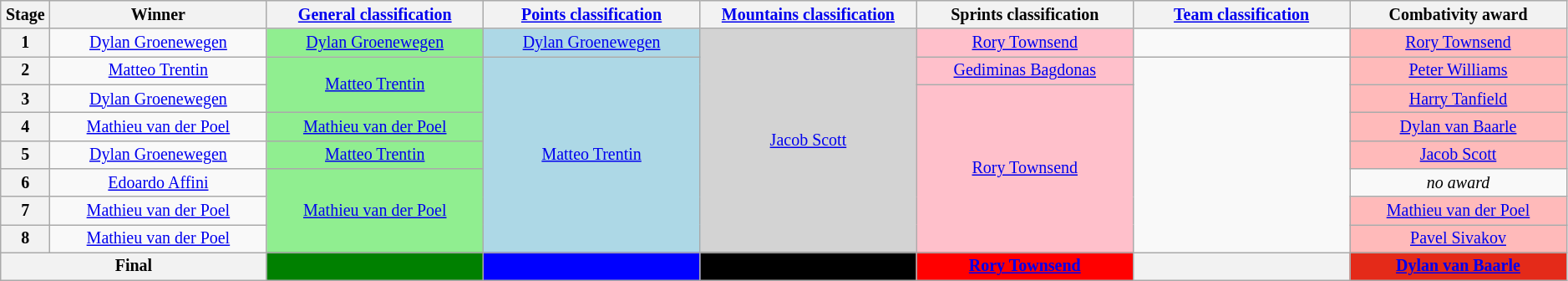<table class="wikitable" style="text-align: center; font-size:smaller;">
<tr style="background:#efefef;">
<th style="width:1%;">Stage</th>
<th style="width:12%;">Winner</th>
<th style="width:12%;"><a href='#'>General classification</a><br></th>
<th style="width:12%;"><a href='#'>Points classification</a><br></th>
<th style="width:12%;"><a href='#'>Mountains classification</a><br></th>
<th style="width:12%;">Sprints classification<br></th>
<th style="width:12%;"><a href='#'>Team classification</a><br></th>
<th style="width:12%;">Combativity award<br></th>
</tr>
<tr>
<th>1</th>
<td><a href='#'>Dylan Groenewegen</a></td>
<td style="background:lightgreen"><a href='#'>Dylan Groenewegen</a></td>
<td style="background:lightblue;"><a href='#'>Dylan Groenewegen</a></td>
<td style="background:#d3d3d3;" rowspan=8><a href='#'>Jacob Scott</a></td>
<td style="background:pink"><a href='#'>Rory Townsend</a></td>
<td></td>
<td style="background:#FFBABA;"><a href='#'>Rory Townsend</a></td>
</tr>
<tr>
<th>2</th>
<td><a href='#'>Matteo Trentin</a></td>
<td style="background:lightgreen" rowspan=2><a href='#'>Matteo Trentin</a></td>
<td style="background:lightblue;"rowspan=7><a href='#'>Matteo Trentin</a></td>
<td style="background:pink"><a href='#'>Gediminas Bagdonas</a></td>
<td rowspan=7></td>
<td style="background:#FFBABA;"><a href='#'>Peter Williams</a></td>
</tr>
<tr>
<th>3</th>
<td><a href='#'>Dylan Groenewegen</a></td>
<td style="background:pink" rowspan=6><a href='#'>Rory Townsend</a></td>
<td style="background:#FFBABA;"><a href='#'>Harry Tanfield</a></td>
</tr>
<tr>
<th>4</th>
<td><a href='#'>Mathieu van der Poel</a></td>
<td style="background:lightgreen"><a href='#'>Mathieu van der Poel</a></td>
<td style="background:#FFBABA;"><a href='#'>Dylan van Baarle</a></td>
</tr>
<tr>
<th>5</th>
<td><a href='#'>Dylan Groenewegen</a></td>
<td style="background:lightgreen"><a href='#'>Matteo Trentin</a></td>
<td style="background:#FFBABA;"><a href='#'>Jacob Scott</a></td>
</tr>
<tr>
<th>6</th>
<td><a href='#'>Edoardo Affini</a></td>
<td style="background:lightgreen" rowspan=3><a href='#'>Mathieu van der Poel</a></td>
<td><em>no award</em></td>
</tr>
<tr>
<th>7</th>
<td><a href='#'>Mathieu van der Poel</a></td>
<td style="background:#FFBABA;"><a href='#'>Mathieu van der Poel</a></td>
</tr>
<tr>
<th>8</th>
<td><a href='#'>Mathieu van der Poel</a></td>
<td style="background:#FFBABA;"><a href='#'>Pavel Sivakov</a></td>
</tr>
<tr>
<th colspan=2>Final</th>
<th style="background:green"></th>
<th style="background:blue"></th>
<th style="background:#000000"></th>
<th style="background:red"><a href='#'>Rory Townsend</a></th>
<th></th>
<th style="background:#E42A19;"><a href='#'>Dylan van Baarle</a></th>
</tr>
</table>
